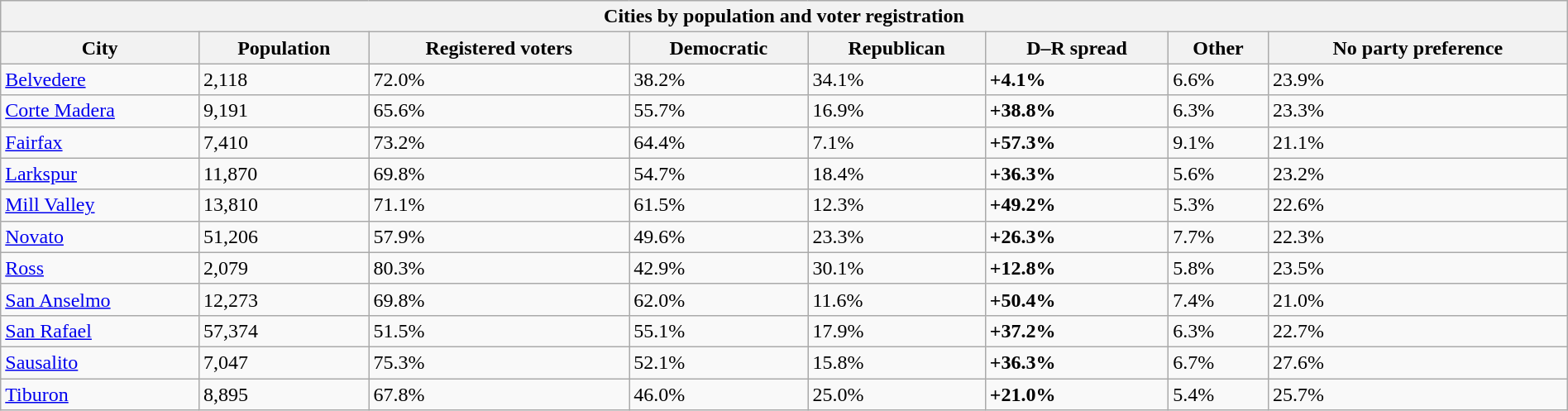<table class="wikitable collapsible collapsed sortable" style="width: 100%;">
<tr>
<th colspan="8">Cities by population and voter registration</th>
</tr>
<tr>
<th>City</th>
<th data-sort-type="number">Population</th>
<th data-sort-type="number">Registered voters<br></th>
<th data-sort-type="number">Democratic</th>
<th data-sort-type="number">Republican</th>
<th data-sort-type="number">D–R spread</th>
<th data-sort-type="number">Other</th>
<th data-sort-type="number">No party preference</th>
</tr>
<tr>
<td><a href='#'>Belvedere</a></td>
<td>2,118</td>
<td>72.0%</td>
<td>38.2%</td>
<td>34.1%</td>
<td><span><strong>+4.1%</strong></span></td>
<td>6.6%</td>
<td>23.9%</td>
</tr>
<tr>
<td><a href='#'>Corte Madera</a></td>
<td>9,191</td>
<td>65.6%</td>
<td>55.7%</td>
<td>16.9%</td>
<td><span><strong>+38.8%</strong></span></td>
<td>6.3%</td>
<td>23.3%</td>
</tr>
<tr>
<td><a href='#'>Fairfax</a></td>
<td>7,410</td>
<td>73.2%</td>
<td>64.4%</td>
<td>7.1%</td>
<td><span><strong>+57.3%</strong></span></td>
<td>9.1%</td>
<td>21.1%</td>
</tr>
<tr>
<td><a href='#'>Larkspur</a></td>
<td>11,870</td>
<td>69.8%</td>
<td>54.7%</td>
<td>18.4%</td>
<td><span><strong>+36.3%</strong></span></td>
<td>5.6%</td>
<td>23.2%</td>
</tr>
<tr>
<td><a href='#'>Mill Valley</a></td>
<td>13,810</td>
<td>71.1%</td>
<td>61.5%</td>
<td>12.3%</td>
<td><span><strong>+49.2%</strong></span></td>
<td>5.3%</td>
<td>22.6%</td>
</tr>
<tr>
<td><a href='#'>Novato</a></td>
<td>51,206</td>
<td>57.9%</td>
<td>49.6%</td>
<td>23.3%</td>
<td><span><strong>+26.3%</strong></span></td>
<td>7.7%</td>
<td>22.3%</td>
</tr>
<tr>
<td><a href='#'>Ross</a></td>
<td>2,079</td>
<td>80.3%</td>
<td>42.9%</td>
<td>30.1%</td>
<td><span><strong>+12.8%</strong></span></td>
<td>5.8%</td>
<td>23.5%</td>
</tr>
<tr>
<td><a href='#'>San Anselmo</a></td>
<td>12,273</td>
<td>69.8%</td>
<td>62.0%</td>
<td>11.6%</td>
<td><span><strong>+50.4%</strong></span></td>
<td>7.4%</td>
<td>21.0%</td>
</tr>
<tr>
<td><a href='#'>San Rafael</a></td>
<td>57,374</td>
<td>51.5%</td>
<td>55.1%</td>
<td>17.9%</td>
<td><span><strong>+37.2%</strong></span></td>
<td>6.3%</td>
<td>22.7%</td>
</tr>
<tr>
<td><a href='#'>Sausalito</a></td>
<td>7,047</td>
<td>75.3%</td>
<td>52.1%</td>
<td>15.8%</td>
<td><span><strong>+36.3%</strong></span></td>
<td>6.7%</td>
<td>27.6%</td>
</tr>
<tr>
<td><a href='#'>Tiburon</a></td>
<td>8,895</td>
<td>67.8%</td>
<td>46.0%</td>
<td>25.0%</td>
<td><span><strong>+21.0%</strong></span></td>
<td>5.4%</td>
<td>25.7%</td>
</tr>
</table>
